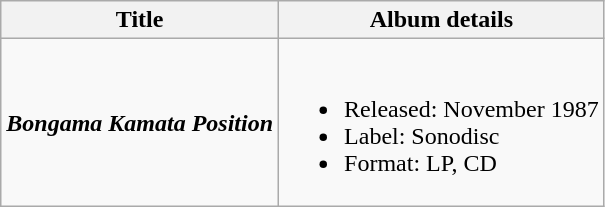<table class="wikitable">
<tr>
<th>Title</th>
<th>Album details</th>
</tr>
<tr>
<td><strong><em>Bongama Kamata Position</em></strong></td>
<td><br><ul><li>Released: November 1987</li><li>Label: Sonodisc</li><li>Format: LP, CD</li></ul></td>
</tr>
</table>
